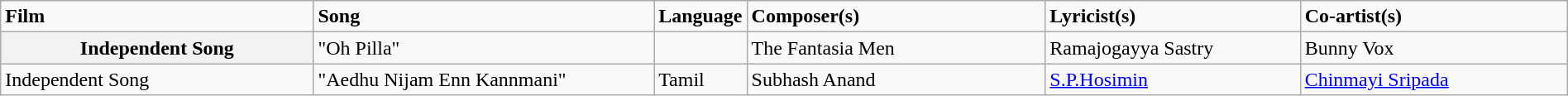<table class="wikitable plainrowheaders" width="100%">
<tr>
<td width="21%" scope="col"><strong>Film</strong></td>
<td width="23%" scope="col"><strong>Song</strong></td>
<td><strong>Language</strong></td>
<td width="20%" scope="col"><strong>Composer(s)</strong></td>
<td width="17%" scope="col"><strong>Lyricist(s)</strong></td>
<td width="18%" scope="col"><strong>Co-artist(s)</strong></td>
</tr>
<tr>
<th scope="row">Independent Song</th>
<td>"Oh Pilla"</td>
<td></td>
<td>The Fantasia Men</td>
<td>Ramajogayya Sastry</td>
<td>Bunny Vox</td>
</tr>
<tr>
<td>Independent Song</td>
<td>"Aedhu Nijam Enn Kannmani"</td>
<td>Tamil</td>
<td>Subhash Anand</td>
<td><a href='#'>S.P.Hosimin</a></td>
<td><a href='#'>Chinmayi Sripada</a></td>
</tr>
</table>
